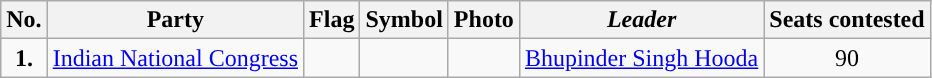<table class="wikitable">
<tr>
<th>No.</th>
<th>Party</th>
<th><strong>Flag</strong></th>
<th>Symbol</th>
<th>Photo</th>
<th><em>Leader</em></th>
<th>Seats contested</th>
</tr>
<tr>
<td ! style="text-align:center; background:"><strong>1.</strong></td>
<td style="text-align:center"><a href='#'>Indian National Congress</a></td>
<td></td>
<td></td>
<td></td>
<td style="text-align:center"><a href='#'>Bhupinder Singh Hooda</a></td>
<td style="text-align:center">90</td>
</tr>
</table>
